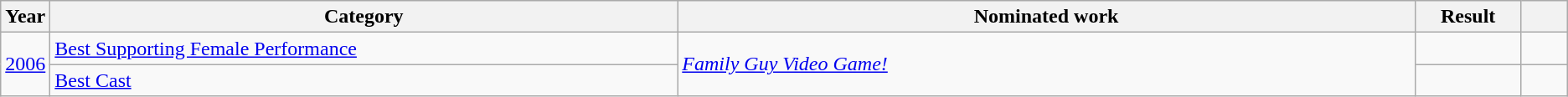<table class="wikitable sortable">
<tr>
<th scope="col" style="width:1em;">Year</th>
<th scope="col" style="width:33em;">Category</th>
<th scope="col" style="width:39em;">Nominated work</th>
<th scope="col" style="width:5em;">Result</th>
<th scope="col" style="width:2em;" class="unsortable"></th>
</tr>
<tr>
<td rowspan="2"><a href='#'>2006</a></td>
<td><a href='#'>Best Supporting Female Performance</a></td>
<td rowspan="2"><em><a href='#'>Family Guy Video Game!</a></em></td>
<td></td>
<td style="text-align:center;"></td>
</tr>
<tr>
<td><a href='#'>Best Cast</a> </td>
<td></td>
<td style="text-align:center;"></td>
</tr>
</table>
